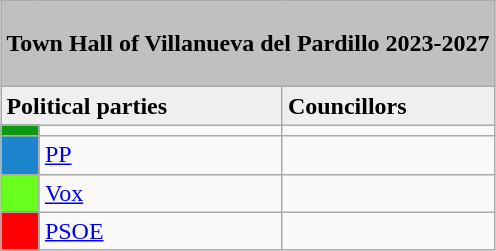<table class="wikitable" style="margin-left: auto; margin-right: auto; border: none;">
<tr ---->
<td colspan="5" bgcolor="#C0C0C0"><p><strong>Town Hall of Villanueva del Pardillo 2023-2027</strong></p></td>
</tr>
<tr ---->
<td bgcolor="#EFEFEF" colspan=2><strong>Political parties</strong></td>
<td bgcolor="#EFEFEF"><strong>Councillors</strong></td>
</tr>
<tr ---->
<td style="color:inherit;background:#0e9913"></td>
<td> </td>
<td></td>
</tr>
<tr ---->
<td style="color:inherit;background:#1D84CE"></td>
<td><a href='#'>PP</a> </td>
<td></td>
</tr>
<tr ---->
<td style="color:inherit;background:#67FF1B"></td>
<td><a href='#'>Vox</a> </td>
<td></td>
</tr>
<tr ---->
<td style="color:inherit;background:#FF0000"></td>
<td><a href='#'>PSOE</a> </td>
<td></td>
</tr>
</table>
